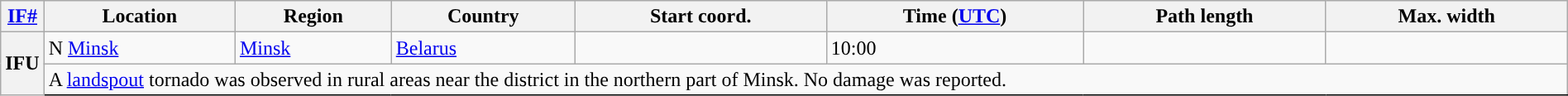<table class="wikitable sortable" style="width:100%;">
<tr>
<th scope="col" width="2%" align="center"><a href='#'>IF#</a></th>
<th scope="col" align="center" class="unsortable">Location</th>
<th scope="col" align="center" class="unsortable">Region</th>
<th scope="col" align="center">Country</th>
<th scope="col" align="center">Start coord.</th>
<th scope="col" align="center">Time (<a href='#'>UTC</a>)</th>
<th scope="col" align="center">Path length</th>
<th scope="col" align="center">Max. width</th>
</tr>
<tr>
<th scope="row" rowspan="2" style="background-color:#">IFU</th>
<td>N <a href='#'>Minsk</a></td>
<td><a href='#'>Minsk</a></td>
<td><a href='#'>Belarus</a></td>
<td></td>
<td>10:00</td>
<td></td>
<td></td>
</tr>
<tr class="expand-child">
<td colspan="8" style=" border-bottom: 1px solid black;">A <a href='#'>landspout</a> tornado was observed in rural areas near the  district in the northern part of Minsk. No damage was reported.</td>
</tr>
</table>
